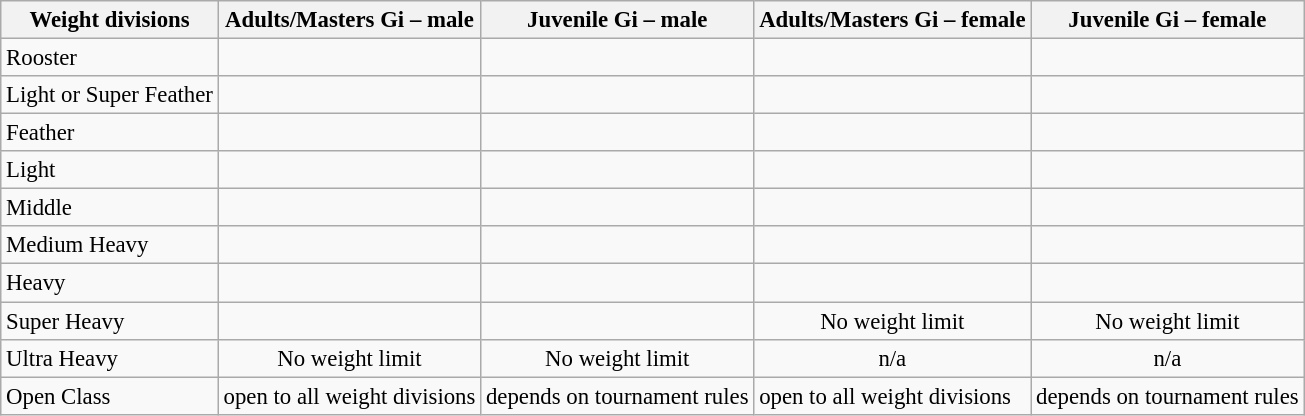<table class="wikitable" style="font-size:95%;">
<tr>
<th>Weight divisions</th>
<th>Adults/Masters Gi – male</th>
<th>Juvenile Gi – male</th>
<th>Adults/Masters Gi – female</th>
<th>Juvenile Gi – female</th>
</tr>
<tr align="center">
<td align="left">Rooster</td>
<td></td>
<td></td>
<td></td>
<td></td>
</tr>
<tr align="center">
<td align="left">Light or Super Feather</td>
<td></td>
<td></td>
<td></td>
<td></td>
</tr>
<tr align="center">
<td align="left">Feather</td>
<td></td>
<td></td>
<td></td>
<td></td>
</tr>
<tr align="center">
<td align="left">Light</td>
<td></td>
<td></td>
<td></td>
<td></td>
</tr>
<tr align="center">
<td align="left">Middle</td>
<td></td>
<td></td>
<td></td>
<td></td>
</tr>
<tr align="center">
<td align="left">Medium Heavy</td>
<td></td>
<td></td>
<td></td>
<td></td>
</tr>
<tr align="center">
<td align="left">Heavy</td>
<td></td>
<td></td>
<td></td>
<td></td>
</tr>
<tr align="center">
<td align="left">Super Heavy</td>
<td></td>
<td></td>
<td>No weight limit</td>
<td>No weight limit</td>
</tr>
<tr align="center">
<td align="left">Ultra Heavy</td>
<td>No weight limit</td>
<td>No weight limit</td>
<td>n/a</td>
<td>n/a</td>
</tr>
<tr>
<td>Open Class</td>
<td>open to all weight divisions</td>
<td>depends on tournament rules</td>
<td>open to all weight divisions</td>
<td>depends on tournament rules</td>
</tr>
</table>
